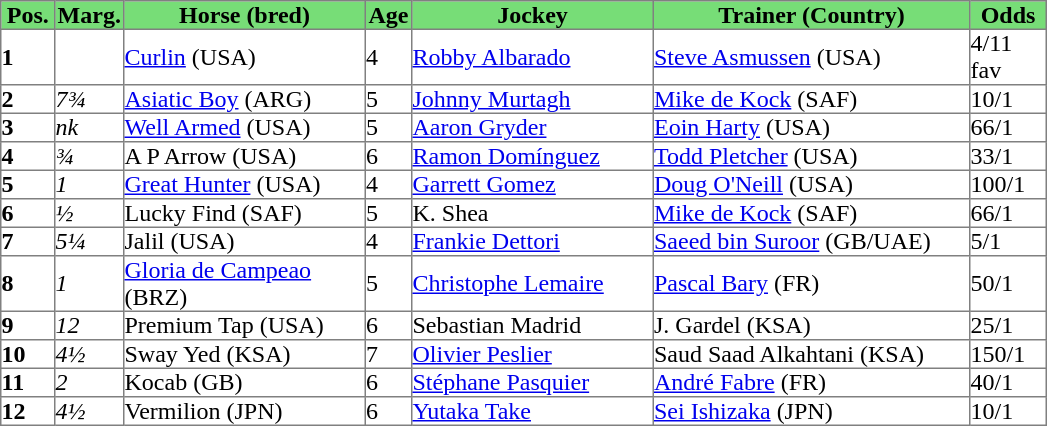<table class = "sortable" | border="1" cellpadding="0" style="border-collapse: collapse;">
<tr style="background:#7d7; text-align:center;">
<th style="width:35px;"><strong>Pos.</strong></th>
<th style="width:45px;"><strong>Marg.</strong></th>
<th style="width:160px;"><strong>Horse (bred)</strong></th>
<th style="width:30px;"><strong>Age</strong></th>
<th style="width:160px;"><strong>Jockey</strong></th>
<th style="width:210px;"><strong>Trainer (Country)</strong></th>
<th style="width:50px;"><strong>Odds</strong></th>
</tr>
<tr>
<td><strong>1</strong></td>
<td></td>
<td><a href='#'>Curlin</a> (USA)</td>
<td>4</td>
<td><a href='#'>Robby Albarado</a></td>
<td><a href='#'>Steve Asmussen</a> (USA)</td>
<td>4/11 fav</td>
</tr>
<tr>
<td><strong>2</strong></td>
<td><em>7¾</em></td>
<td><a href='#'>Asiatic Boy</a> (ARG)</td>
<td>5</td>
<td><a href='#'>Johnny Murtagh</a></td>
<td><a href='#'>Mike de Kock</a> (SAF)</td>
<td>10/1</td>
</tr>
<tr>
<td><strong>3</strong></td>
<td><em>nk</em></td>
<td><a href='#'>Well Armed</a> (USA)</td>
<td>5</td>
<td><a href='#'>Aaron Gryder</a></td>
<td><a href='#'>Eoin Harty</a> (USA)</td>
<td>66/1</td>
</tr>
<tr>
<td><strong>4</strong></td>
<td><em>¾</em></td>
<td>A P Arrow (USA)</td>
<td>6</td>
<td><a href='#'>Ramon Domínguez</a></td>
<td><a href='#'>Todd Pletcher</a> (USA)</td>
<td>33/1</td>
</tr>
<tr>
<td><strong>5</strong></td>
<td><em>1</em></td>
<td><a href='#'>Great Hunter</a> (USA)</td>
<td>4</td>
<td><a href='#'>Garrett Gomez</a></td>
<td><a href='#'>Doug O'Neill</a> (USA)</td>
<td>100/1</td>
</tr>
<tr>
<td><strong>6</strong></td>
<td><em>½</em></td>
<td>Lucky Find (SAF)</td>
<td>5</td>
<td>K. Shea</td>
<td><a href='#'>Mike de Kock</a> (SAF)</td>
<td>66/1</td>
</tr>
<tr>
<td><strong>7</strong></td>
<td><em>5¼</em></td>
<td>Jalil (USA)</td>
<td>4</td>
<td><a href='#'>Frankie Dettori</a></td>
<td><a href='#'>Saeed bin Suroor</a> (GB/UAE)</td>
<td>5/1</td>
</tr>
<tr>
<td><strong>8</strong></td>
<td><em>1</em></td>
<td><a href='#'>Gloria de Campeao</a> (BRZ)</td>
<td>5</td>
<td><a href='#'>Christophe Lemaire</a></td>
<td><a href='#'>Pascal Bary</a> (FR)</td>
<td>50/1</td>
</tr>
<tr>
<td><strong>9</strong></td>
<td><em>12</em></td>
<td>Premium Tap (USA)</td>
<td>6</td>
<td>Sebastian Madrid</td>
<td>J. Gardel (KSA)</td>
<td>25/1</td>
</tr>
<tr>
<td><strong>10</strong></td>
<td><em>4½</em></td>
<td>Sway Yed (KSA)</td>
<td>7</td>
<td><a href='#'>Olivier Peslier</a></td>
<td>Saud Saad Alkahtani (KSA)</td>
<td>150/1</td>
</tr>
<tr>
<td><strong>11</strong></td>
<td><em>2</em></td>
<td>Kocab (GB)</td>
<td>6</td>
<td><a href='#'>Stéphane Pasquier</a></td>
<td><a href='#'>André Fabre</a> (FR)</td>
<td>40/1</td>
</tr>
<tr>
<td><strong>12</strong></td>
<td><em>4½</em></td>
<td>Vermilion (JPN)</td>
<td>6</td>
<td><a href='#'>Yutaka Take</a></td>
<td><a href='#'>Sei Ishizaka</a> (JPN)</td>
<td>10/1</td>
</tr>
</table>
